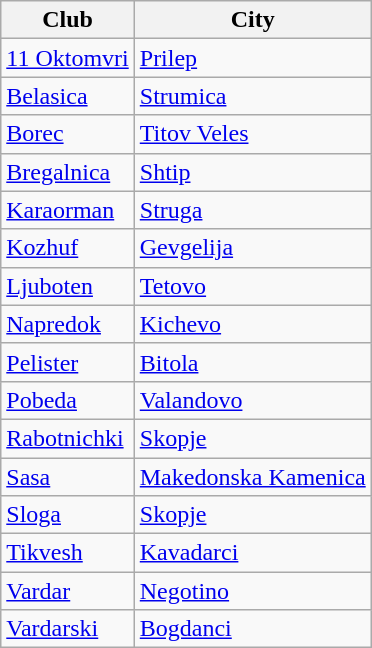<table class="wikitable">
<tr>
<th>Club</th>
<th>City</th>
</tr>
<tr>
<td><a href='#'>11 Oktomvri</a></td>
<td><a href='#'>Prilep</a></td>
</tr>
<tr>
<td><a href='#'>Belasica</a></td>
<td><a href='#'>Strumica</a></td>
</tr>
<tr>
<td><a href='#'>Borec</a></td>
<td><a href='#'>Titov Veles</a></td>
</tr>
<tr>
<td><a href='#'>Bregalnica</a></td>
<td><a href='#'>Shtip</a></td>
</tr>
<tr>
<td><a href='#'>Karaorman</a></td>
<td><a href='#'>Struga</a></td>
</tr>
<tr>
<td><a href='#'>Kozhuf</a></td>
<td><a href='#'>Gevgelija</a></td>
</tr>
<tr>
<td><a href='#'>Ljuboten</a></td>
<td><a href='#'>Tetovo</a></td>
</tr>
<tr>
<td><a href='#'>Napredok</a></td>
<td><a href='#'>Kichevo</a></td>
</tr>
<tr>
<td><a href='#'>Pelister</a></td>
<td><a href='#'>Bitola</a></td>
</tr>
<tr>
<td><a href='#'>Pobeda</a></td>
<td><a href='#'>Valandovo</a></td>
</tr>
<tr>
<td><a href='#'>Rabotnichki</a></td>
<td><a href='#'>Skopje</a></td>
</tr>
<tr>
<td><a href='#'>Sasa</a></td>
<td><a href='#'>Makedonska Kamenica</a></td>
</tr>
<tr>
<td><a href='#'>Sloga</a></td>
<td><a href='#'>Skopje</a></td>
</tr>
<tr>
<td><a href='#'>Tikvesh</a></td>
<td><a href='#'>Kavadarci</a></td>
</tr>
<tr>
<td><a href='#'>Vardar</a></td>
<td><a href='#'>Negotino</a></td>
</tr>
<tr>
<td><a href='#'>Vardarski</a></td>
<td><a href='#'>Bogdanci</a></td>
</tr>
</table>
